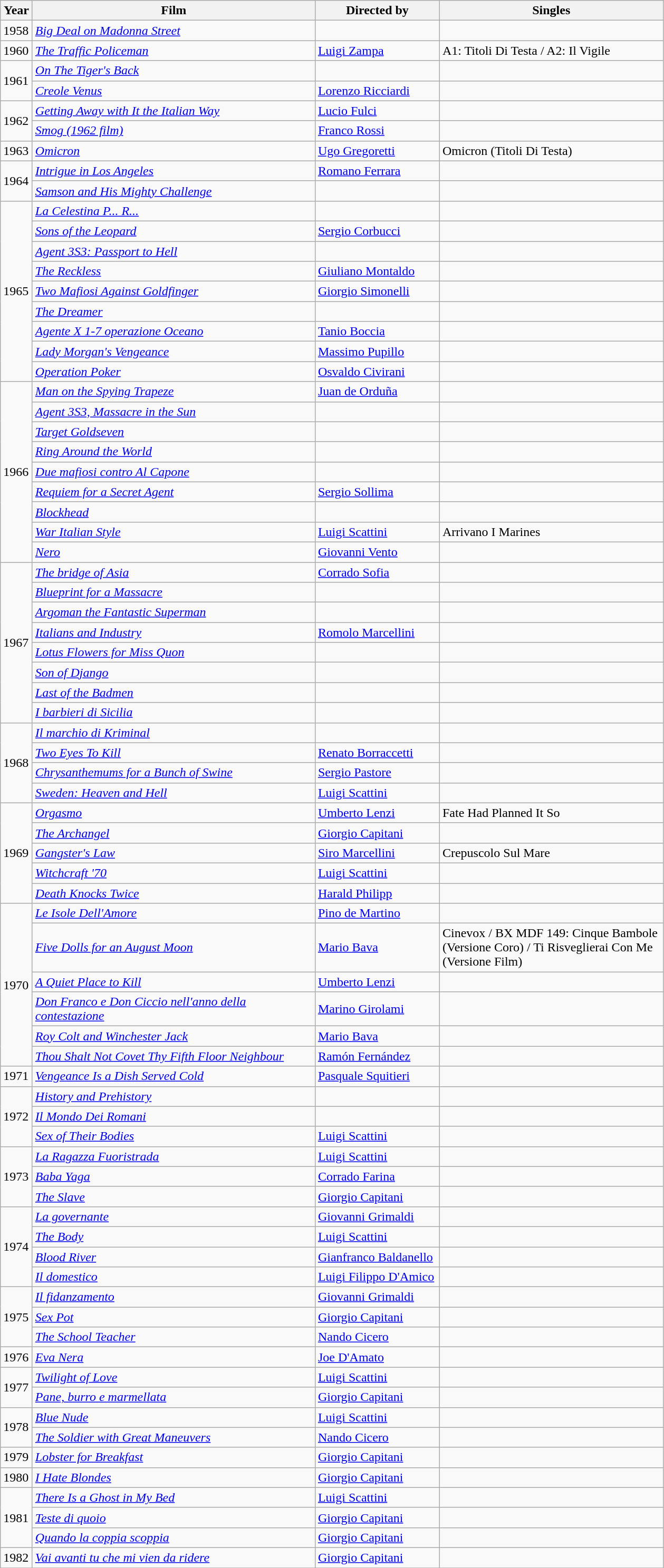<table class="wikitable">
<tr>
<th style="width: 33px;">Year</th>
<th style="width: 350px;">Film</th>
<th style="width: 150px;">Directed by</th>
<th style="width: 275px;">Singles</th>
</tr>
<tr>
<td rowspan="1">1958</td>
<td><em><a href='#'>Big Deal on Madonna Street</a></em></td>
<td></td>
<td></td>
</tr>
<tr>
<td rowspan="1">1960</td>
<td><em><a href='#'>The Traffic Policeman</a></em></td>
<td><a href='#'>Luigi Zampa</a></td>
<td>A1: Titoli Di Testa / A2: Il Vigile</td>
</tr>
<tr>
<td rowspan="2">1961</td>
<td><em><a href='#'>On The Tiger's Back</a></em></td>
<td></td>
<td></td>
</tr>
<tr>
<td><em><a href='#'>Creole Venus</a></em></td>
<td><a href='#'>Lorenzo Ricciardi</a></td>
<td></td>
</tr>
<tr>
<td rowspan="2">1962</td>
<td><em><a href='#'>Getting Away with It the Italian Way</a></em></td>
<td><a href='#'>Lucio Fulci</a></td>
<td></td>
</tr>
<tr>
<td><em><a href='#'>Smog (1962 film)</a></em></td>
<td><a href='#'>Franco Rossi</a></td>
<td></td>
</tr>
<tr>
<td rowspan="1">1963</td>
<td><em><a href='#'>Omicron</a></em></td>
<td><a href='#'>Ugo Gregoretti</a></td>
<td>Omicron (Titoli Di Testa)</td>
</tr>
<tr>
<td rowspan="2">1964</td>
<td><em><a href='#'>Intrigue in Los Angeles</a></em></td>
<td><a href='#'>Romano Ferrara</a></td>
<td></td>
</tr>
<tr>
<td><em><a href='#'>Samson and His Mighty Challenge</a></em></td>
<td></td>
<td></td>
</tr>
<tr>
<td rowspan="9">1965</td>
<td><em><a href='#'>La Celestina P... R...</a></em></td>
<td></td>
<td></td>
</tr>
<tr>
<td><em><a href='#'>Sons of the Leopard</a></em></td>
<td><a href='#'>Sergio Corbucci</a></td>
<td></td>
</tr>
<tr>
<td><em><a href='#'>Agent 3S3: Passport to Hell</a></em></td>
<td></td>
<td></td>
</tr>
<tr>
<td><em><a href='#'>The Reckless</a></em></td>
<td><a href='#'>Giuliano Montaldo</a></td>
<td></td>
</tr>
<tr>
<td><em><a href='#'>Two Mafiosi Against Goldfinger</a></em></td>
<td><a href='#'>Giorgio Simonelli</a></td>
<td></td>
</tr>
<tr>
<td><em><a href='#'>The Dreamer</a></em></td>
<td></td>
<td></td>
</tr>
<tr>
<td><em><a href='#'>Agente X 1-7 operazione Oceano</a></em></td>
<td><a href='#'>Tanio Boccia</a></td>
<td></td>
</tr>
<tr>
<td><em><a href='#'>Lady Morgan's Vengeance</a></em></td>
<td><a href='#'>Massimo Pupillo</a></td>
<td></td>
</tr>
<tr>
<td><em><a href='#'>Operation Poker</a></em></td>
<td><a href='#'>Osvaldo Civirani</a></td>
<td></td>
</tr>
<tr>
<td rowspan="9">1966</td>
<td><em><a href='#'>Man on the Spying Trapeze</a></em></td>
<td><a href='#'>Juan de Orduña</a></td>
<td></td>
</tr>
<tr>
<td><em><a href='#'>Agent 3S3, Massacre in the Sun</a></em></td>
<td></td>
<td></td>
</tr>
<tr>
<td><em><a href='#'>Target Goldseven</a></em></td>
<td></td>
<td></td>
</tr>
<tr>
<td><em><a href='#'>Ring Around the World</a></em></td>
<td></td>
<td></td>
</tr>
<tr>
<td><em><a href='#'>Due mafiosi contro Al Capone</a></em></td>
<td></td>
<td></td>
</tr>
<tr>
<td><em><a href='#'>Requiem for a Secret Agent</a></em></td>
<td><a href='#'>Sergio Sollima</a></td>
<td></td>
</tr>
<tr>
<td><em><a href='#'>Blockhead</a></em></td>
<td></td>
<td></td>
</tr>
<tr>
<td><em><a href='#'>War Italian Style</a></em></td>
<td><a href='#'>Luigi Scattini</a></td>
<td>Arrivano I Marines</td>
</tr>
<tr>
<td><em><a href='#'>Nero</a></em></td>
<td><a href='#'>Giovanni Vento</a></td>
<td></td>
</tr>
<tr>
<td rowspan="8">1967</td>
<td><em><a href='#'>The bridge of Asia</a></em></td>
<td><a href='#'>Corrado Sofia</a></td>
<td></td>
</tr>
<tr>
<td><em><a href='#'>Blueprint for a Massacre</a></em></td>
<td></td>
<td></td>
</tr>
<tr>
<td><em><a href='#'>Argoman the Fantastic Superman</a></em></td>
<td></td>
<td></td>
</tr>
<tr>
<td><em><a href='#'>Italians and Industry</a></em></td>
<td><a href='#'>Romolo Marcellini</a></td>
<td></td>
</tr>
<tr>
<td><em><a href='#'>Lotus Flowers for Miss Quon</a></em></td>
<td></td>
<td></td>
</tr>
<tr>
<td><em><a href='#'>Son of Django</a></em></td>
<td></td>
<td></td>
</tr>
<tr>
<td><em><a href='#'>Last of the Badmen</a></em></td>
<td></td>
<td></td>
</tr>
<tr>
<td><em><a href='#'>I barbieri di Sicilia</a></em></td>
<td></td>
<td></td>
</tr>
<tr>
<td rowspan="4">1968</td>
<td><em><a href='#'>Il marchio di Kriminal</a></em></td>
<td></td>
<td></td>
</tr>
<tr>
<td><em><a href='#'>Two Eyes To Kill</a></em></td>
<td><a href='#'>Renato Borraccetti</a></td>
<td></td>
</tr>
<tr>
<td><em><a href='#'>Chrysanthemums for a Bunch of Swine</a></em></td>
<td><a href='#'>Sergio Pastore</a></td>
<td></td>
</tr>
<tr>
<td><em><a href='#'>Sweden: Heaven and Hell</a></em></td>
<td><a href='#'>Luigi Scattini</a></td>
<td></td>
</tr>
<tr>
<td rowspan="5">1969</td>
<td><em><a href='#'>Orgasmo</a></em></td>
<td><a href='#'>Umberto Lenzi</a></td>
<td>Fate Had Planned It So</td>
</tr>
<tr>
<td><em><a href='#'>The Archangel</a></em></td>
<td><a href='#'>Giorgio Capitani</a></td>
<td></td>
</tr>
<tr>
<td><em><a href='#'>Gangster's Law</a></em></td>
<td><a href='#'>Siro Marcellini</a></td>
<td>Crepuscolo Sul Mare</td>
</tr>
<tr>
<td><em><a href='#'>Witchcraft '70</a></em></td>
<td><a href='#'>Luigi Scattini</a></td>
<td></td>
</tr>
<tr>
<td><em><a href='#'>Death Knocks Twice</a></em></td>
<td><a href='#'>Harald Philipp</a></td>
<td></td>
</tr>
<tr>
<td rowspan="6">1970</td>
<td><em><a href='#'>Le Isole Dell'Amore</a></em></td>
<td><a href='#'>Pino de Martino</a></td>
<td></td>
</tr>
<tr>
<td><em><a href='#'>Five Dolls for an August Moon</a></em></td>
<td><a href='#'>Mario Bava</a></td>
<td>Cinevox / BX MDF 149: Cinque Bambole (Versione Coro) / Ti Risveglierai Con Me (Versione Film)</td>
</tr>
<tr>
<td><em><a href='#'>A Quiet Place to Kill</a></em></td>
<td><a href='#'>Umberto Lenzi</a></td>
<td></td>
</tr>
<tr>
<td><em><a href='#'>Don Franco e Don Ciccio nell'anno della contestazione</a></em></td>
<td><a href='#'>Marino Girolami</a></td>
<td></td>
</tr>
<tr>
<td><em><a href='#'>Roy Colt and Winchester Jack</a></em></td>
<td><a href='#'>Mario Bava</a></td>
<td></td>
</tr>
<tr>
<td><em><a href='#'>Thou Shalt Not Covet Thy Fifth Floor Neighbour</a></em></td>
<td><a href='#'>Ramón Fernández</a></td>
<td></td>
</tr>
<tr>
<td rowspan="1">1971</td>
<td><em><a href='#'>Vengeance Is a Dish Served Cold</a></em></td>
<td><a href='#'>Pasquale Squitieri</a></td>
<td></td>
</tr>
<tr>
<td rowspan="3">1972</td>
<td><em><a href='#'>History and Prehistory</a></em></td>
<td></td>
<td></td>
</tr>
<tr>
<td><em><a href='#'>Il Mondo Dei Romani</a></em></td>
<td></td>
<td></td>
</tr>
<tr>
<td><em><a href='#'>Sex of Their Bodies</a></em></td>
<td><a href='#'>Luigi Scattini</a></td>
<td></td>
</tr>
<tr>
<td rowspan="3">1973</td>
<td><em><a href='#'>La Ragazza Fuoristrada</a></em></td>
<td><a href='#'>Luigi Scattini</a></td>
<td></td>
</tr>
<tr>
<td><em><a href='#'>Baba Yaga</a></em></td>
<td><a href='#'>Corrado Farina</a></td>
<td></td>
</tr>
<tr>
<td><em><a href='#'>The Slave</a></em></td>
<td><a href='#'>Giorgio Capitani</a></td>
<td></td>
</tr>
<tr>
<td rowspan="4">1974</td>
<td><em><a href='#'>La governante</a></em></td>
<td><a href='#'>Giovanni Grimaldi</a></td>
<td></td>
</tr>
<tr>
<td><em><a href='#'>The Body</a></em></td>
<td><a href='#'>Luigi Scattini</a></td>
<td></td>
</tr>
<tr>
<td><em><a href='#'>Blood River</a></em></td>
<td><a href='#'>Gianfranco Baldanello</a></td>
<td></td>
</tr>
<tr>
<td><em><a href='#'>Il domestico</a></em></td>
<td><a href='#'>Luigi Filippo D'Amico</a></td>
<td></td>
</tr>
<tr>
<td rowspan="3">1975</td>
<td><em><a href='#'>Il fidanzamento</a></em></td>
<td><a href='#'>Giovanni Grimaldi</a></td>
<td></td>
</tr>
<tr>
<td><em><a href='#'>Sex Pot</a></em></td>
<td><a href='#'>Giorgio Capitani</a></td>
<td></td>
</tr>
<tr>
<td><em><a href='#'>The School Teacher</a></em></td>
<td><a href='#'>Nando Cicero</a></td>
<td></td>
</tr>
<tr>
<td rowspan="1">1976</td>
<td><em><a href='#'>Eva Nera</a></em></td>
<td><a href='#'>Joe D'Amato</a></td>
<td></td>
</tr>
<tr>
<td rowspan="2">1977</td>
<td><em><a href='#'>Twilight of Love</a></em></td>
<td><a href='#'>Luigi Scattini</a></td>
<td></td>
</tr>
<tr>
<td><em><a href='#'>Pane, burro e marmellata</a></em></td>
<td><a href='#'>Giorgio Capitani</a></td>
<td></td>
</tr>
<tr>
<td rowspan="2">1978</td>
<td><em><a href='#'>Blue Nude</a></em></td>
<td><a href='#'>Luigi Scattini</a></td>
<td></td>
</tr>
<tr>
<td><em><a href='#'>The Soldier with Great Maneuvers</a></em></td>
<td><a href='#'>Nando Cicero</a></td>
<td></td>
</tr>
<tr>
<td rowspan="1">1979</td>
<td><em><a href='#'>Lobster for Breakfast</a></em></td>
<td><a href='#'>Giorgio Capitani</a></td>
<td></td>
</tr>
<tr>
<td rowspan="1">1980</td>
<td><em><a href='#'>I Hate Blondes</a></em></td>
<td><a href='#'>Giorgio Capitani</a></td>
<td></td>
</tr>
<tr>
<td rowspan="3">1981</td>
<td><em><a href='#'>There Is a Ghost in My Bed</a></em></td>
<td><a href='#'>Luigi Scattini</a></td>
<td></td>
</tr>
<tr>
<td><em><a href='#'>Teste di quoio</a></em></td>
<td><a href='#'>Giorgio Capitani</a></td>
<td></td>
</tr>
<tr>
<td><em><a href='#'>Quando la coppia scoppia</a></em></td>
<td><a href='#'>Giorgio Capitani</a></td>
<td></td>
</tr>
<tr>
<td rowspan="1">1982</td>
<td><em><a href='#'>Vai avanti tu che mi vien da ridere</a></em></td>
<td><a href='#'>Giorgio Capitani</a></td>
<td></td>
</tr>
<tr>
</tr>
</table>
